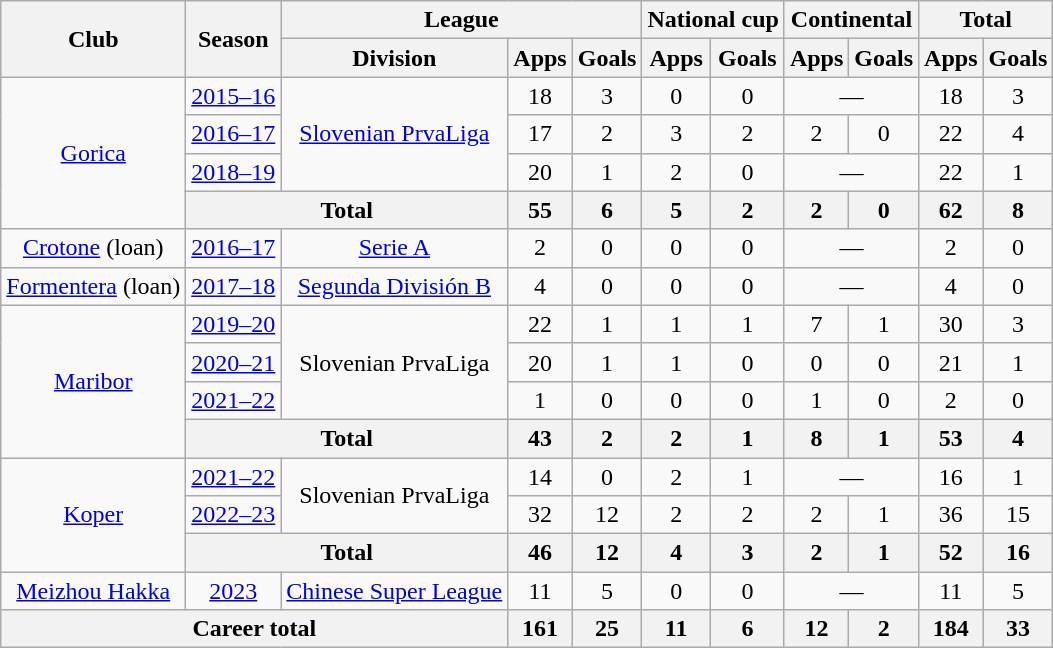<table class="wikitable" style="text-align:center">
<tr>
<th rowspan=2>Club</th>
<th rowspan=2>Season</th>
<th colspan=3>League</th>
<th colspan=2>National cup</th>
<th colspan=2>Continental</th>
<th colspan=2>Total</th>
</tr>
<tr>
<th>Division</th>
<th>Apps</th>
<th>Goals</th>
<th>Apps</th>
<th>Goals</th>
<th>Apps</th>
<th>Goals</th>
<th>Apps</th>
<th>Goals</th>
</tr>
<tr>
<td rowspan="4"><a href='#'>Gorica</a></td>
<td><a href='#'>2015–16</a></td>
<td rowspan="3"><a href='#'>Slovenian PrvaLiga</a></td>
<td>18</td>
<td>3</td>
<td>0</td>
<td>0</td>
<td colspan=2>—</td>
<td>18</td>
<td>3</td>
</tr>
<tr>
<td><a href='#'>2016–17</a></td>
<td>17</td>
<td>2</td>
<td>3</td>
<td>2</td>
<td>2</td>
<td>0</td>
<td>22</td>
<td>4</td>
</tr>
<tr>
<td><a href='#'>2018–19</a></td>
<td>20</td>
<td>1</td>
<td>2</td>
<td>0</td>
<td colspan=2>—</td>
<td>22</td>
<td>1</td>
</tr>
<tr>
<th colspan=2>Total</th>
<th>55</th>
<th>6</th>
<th>5</th>
<th>2</th>
<th>2</th>
<th>0</th>
<th>62</th>
<th>8</th>
</tr>
<tr>
<td><a href='#'>Crotone</a> (loan)</td>
<td><a href='#'>2016–17</a></td>
<td><a href='#'>Serie A</a></td>
<td>2</td>
<td>0</td>
<td>0</td>
<td>0</td>
<td colspan=2>—</td>
<td>2</td>
<td>0</td>
</tr>
<tr>
<td><a href='#'>Formentera</a> (loan)</td>
<td><a href='#'>2017–18</a></td>
<td><a href='#'>Segunda División B</a></td>
<td>4</td>
<td>0</td>
<td>0</td>
<td>0</td>
<td colspan=2>—</td>
<td>4</td>
<td>0</td>
</tr>
<tr>
<td rowspan="4"><a href='#'>Maribor</a></td>
<td><a href='#'>2019–20</a></td>
<td rowspan="3">Slovenian PrvaLiga</td>
<td>22</td>
<td>1</td>
<td>1</td>
<td>1</td>
<td>7</td>
<td>1</td>
<td>30</td>
<td>3</td>
</tr>
<tr>
<td><a href='#'>2020–21</a></td>
<td>20</td>
<td>1</td>
<td>1</td>
<td>0</td>
<td>0</td>
<td>0</td>
<td>21</td>
<td>1</td>
</tr>
<tr>
<td><a href='#'>2021–22</a></td>
<td>1</td>
<td>0</td>
<td>0</td>
<td>0</td>
<td>1</td>
<td>0</td>
<td>2</td>
<td>0</td>
</tr>
<tr>
<th colspan=2>Total</th>
<th>43</th>
<th>2</th>
<th>2</th>
<th>1</th>
<th>8</th>
<th>1</th>
<th>53</th>
<th>4</th>
</tr>
<tr>
<td rowspan="3"><a href='#'>Koper</a></td>
<td><a href='#'>2021–22</a></td>
<td rowspan="2">Slovenian PrvaLiga</td>
<td>14</td>
<td>0</td>
<td>2</td>
<td>1</td>
<td colspan=2>—</td>
<td>16</td>
<td>1</td>
</tr>
<tr>
<td><a href='#'>2022–23</a></td>
<td>32</td>
<td>12</td>
<td>2</td>
<td>2</td>
<td>2</td>
<td>1</td>
<td>36</td>
<td>15</td>
</tr>
<tr>
<th colspan=2>Total</th>
<th>46</th>
<th>12</th>
<th>4</th>
<th>3</th>
<th>2</th>
<th>1</th>
<th>52</th>
<th>16</th>
</tr>
<tr>
<td><a href='#'>Meizhou Hakka</a></td>
<td><a href='#'>2023</a></td>
<td><a href='#'>Chinese Super League</a></td>
<td>11</td>
<td>5</td>
<td>0</td>
<td>0</td>
<td colspan=2>—</td>
<td>11</td>
<td>5</td>
</tr>
<tr>
<th colspan=3>Career total</th>
<th>161</th>
<th>25</th>
<th>11</th>
<th>6</th>
<th>12</th>
<th>2</th>
<th>184</th>
<th>33</th>
</tr>
</table>
